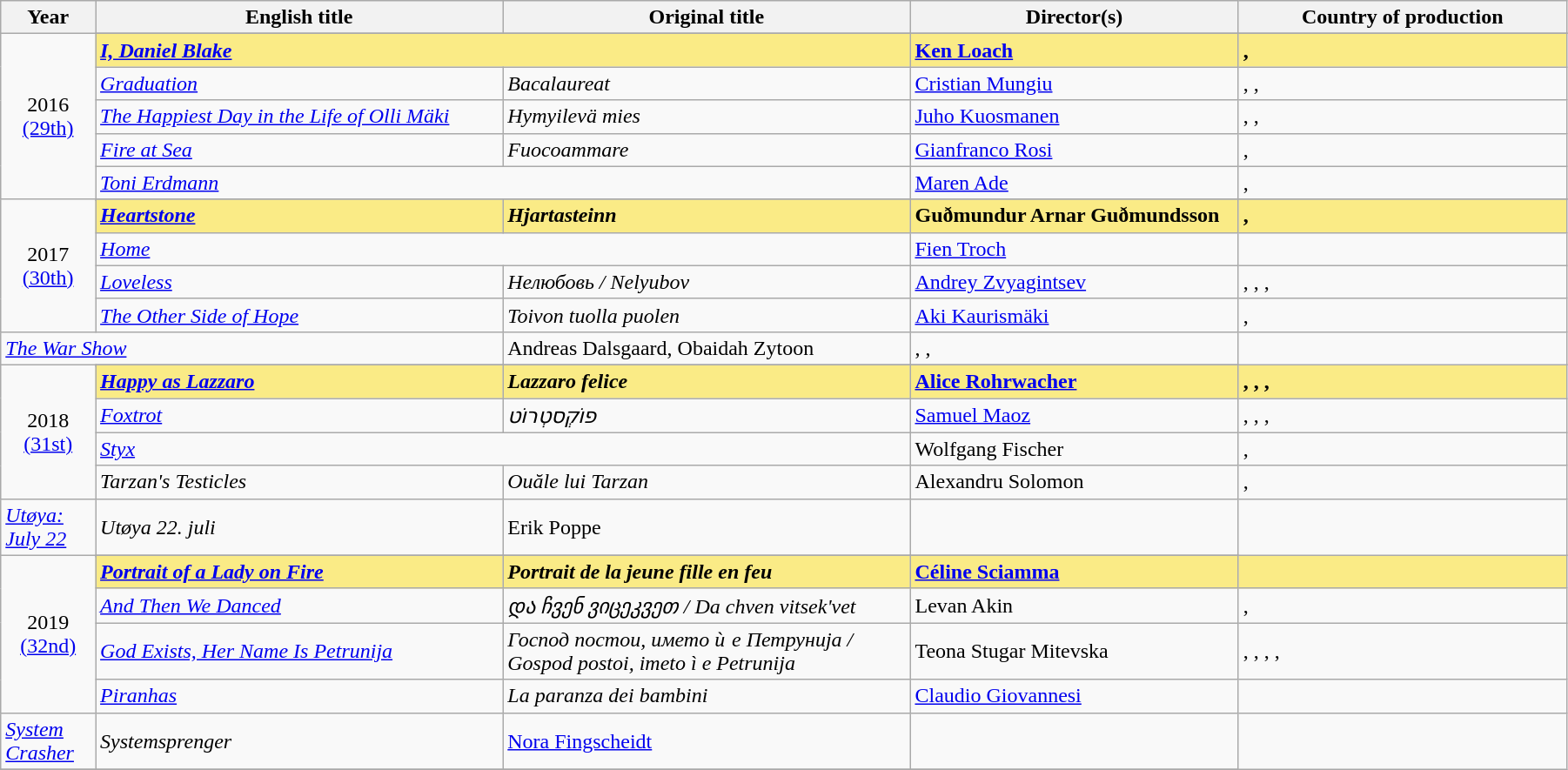<table class="wikitable" width="95%" cellpadding="5">
<tr>
<th width="50">Year</th>
<th width="250">English title</th>
<th width="250">Original title</th>
<th width="200">Director(s)</th>
<th width="200">Country of production</th>
</tr>
<tr>
<td rowspan=6 align="center">2016<br><a href='#'>(29th)</a><br></td>
</tr>
<tr style="background:#FAEB86">
<td colspan="2"><strong><em><a href='#'>I, Daniel Blake</a></em></strong></td>
<td><strong><a href='#'>Ken Loach</a></strong></td>
<td><strong>, </strong></td>
</tr>
<tr>
<td><em><a href='#'>Graduation</a></em></td>
<td><em>Bacalaureat</em></td>
<td><a href='#'>Cristian Mungiu</a></td>
<td>, , </td>
</tr>
<tr>
<td><em><a href='#'>The Happiest Day in the Life of Olli Mäki</a></em></td>
<td><em>Hymyilevä mies</em></td>
<td><a href='#'>Juho Kuosmanen</a></td>
<td>, , </td>
</tr>
<tr>
<td><em><a href='#'>Fire at Sea</a></em></td>
<td><em>Fuocoammare</em></td>
<td><a href='#'>Gianfranco Rosi</a></td>
<td>, </td>
</tr>
<tr>
<td colspan="2"><em><a href='#'>Toni Erdmann</a></em></td>
<td><a href='#'>Maren Ade</a></td>
<td>, </td>
</tr>
<tr>
<td rowspan=6 align="center">2017<br><a href='#'>(30th)</a><br></td>
</tr>
<tr>
</tr>
<tr style="background:#FAEB86">
<td><strong><em><a href='#'>Heartstone</a></em></strong></td>
<td><strong><em>Hjartasteinn</em></strong></td>
<td><strong>Guðmundur Arnar Guðmundsson</strong></td>
<td><strong>, </strong></td>
</tr>
<tr>
<td colspan="2"><em><a href='#'>Home</a></em></td>
<td><a href='#'>Fien Troch</a></td>
<td></td>
</tr>
<tr>
<td><em><a href='#'>Loveless</a></em></td>
<td><em>Нелюбовь / Nelyubov</em></td>
<td><a href='#'>Andrey Zvyagintsev</a></td>
<td>, , , </td>
</tr>
<tr>
<td><em><a href='#'>The Other Side of Hope</a></em></td>
<td><em>Toivon tuolla puolen</em></td>
<td><a href='#'>Aki Kaurismäki</a></td>
<td>, </td>
</tr>
<tr>
<td colspan="2"><em><a href='#'>The War Show</a></em></td>
<td>Andreas Dalsgaard, Obaidah Zytoon</td>
<td>, , </td>
</tr>
<tr>
<td rowspan=6 align="center">2018<br><a href='#'>(31st)</a><br></td>
</tr>
<tr>
</tr>
<tr style="background:#FAEB86">
<td><strong><em><a href='#'>Happy as Lazzaro</a></em></strong></td>
<td><strong><em>Lazzaro felice</em></strong></td>
<td><strong><a href='#'>Alice Rohrwacher</a></strong></td>
<td><strong>, , , </strong></td>
</tr>
<tr>
<td><em><a href='#'>Foxtrot</a></em></td>
<td><em>פוֹקְסטְרוֹט</em></td>
<td><a href='#'>Samuel Maoz</a></td>
<td>, , , </td>
</tr>
<tr>
<td colspan="2"><em><a href='#'>Styx</a></em></td>
<td>Wolfgang Fischer</td>
<td>, </td>
</tr>
<tr>
<td><em>Tarzan's Testicles</em></td>
<td><em>Ouăle lui Tarzan</em></td>
<td>Alexandru Solomon</td>
<td>, </td>
</tr>
<tr>
<td><em><a href='#'>Utøya: July 22</a></em></td>
<td><em>Utøya 22. juli</em></td>
<td>Erik Poppe</td>
<td></td>
</tr>
<tr>
<td rowspan=6 align="center">2019<br><a href='#'>(32nd)</a><br></td>
</tr>
<tr>
</tr>
<tr style="background:#FAEB86">
<td><strong><em><a href='#'>Portrait of a Lady on Fire</a></em></strong></td>
<td><strong><em>Portrait de la jeune fille en feu</em></strong></td>
<td><strong><a href='#'>Céline Sciamma</a></strong></td>
<td><strong></strong></td>
</tr>
<tr>
<td><em><a href='#'>And Then We Danced</a></em></td>
<td><em>და ჩვენ ვიცეკვეთ / Da chven vitsek'vet</em></td>
<td>Levan Akin</td>
<td>, </td>
</tr>
<tr>
<td><em><a href='#'>God Exists, Her Name Is Petrunija</a></em></td>
<td><em>Господ постои, името ѝ е Петрунија / Gospod postoi, imeto ì e Petrunija</em></td>
<td>Teona Stugar Mitevska</td>
<td>, , , , </td>
</tr>
<tr>
<td><em><a href='#'>Piranhas</a></em></td>
<td><em>La paranza dei bambini</em></td>
<td><a href='#'>Claudio Giovannesi</a></td>
<td></td>
</tr>
<tr>
<td><em><a href='#'>System Crasher</a></em></td>
<td><em>Systemsprenger</em></td>
<td><a href='#'>Nora Fingscheidt</a></td>
<td></td>
</tr>
<tr>
</tr>
</table>
